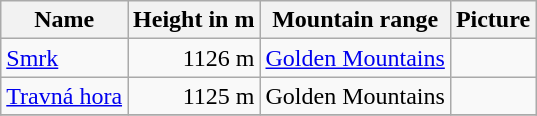<table class="wikitable sortable">
<tr>
<th>Name</th>
<th>Height in m</th>
<th>Mountain range</th>
<th>Picture</th>
</tr>
<tr>
<td><a href='#'>Smrk</a></td>
<td style="text-align:right">1126 m</td>
<td><a href='#'>Golden Mountains</a></td>
<td></td>
</tr>
<tr>
<td><a href='#'>Travná hora</a></td>
<td style="text-align:right">1125 m</td>
<td>Golden Mountains</td>
<td></td>
</tr>
<tr>
</tr>
</table>
